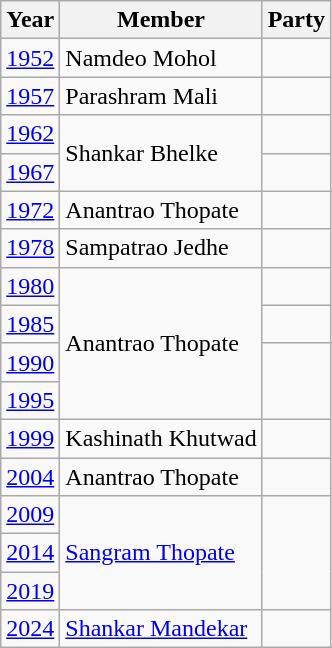<table class="wikitable">
<tr>
<th>Year</th>
<th>Member</th>
<th colspan="2">Party</th>
</tr>
<tr>
<td><a href='#'>1952</a></td>
<td>Namdeo Mohol</td>
<td></td>
</tr>
<tr>
<td><a href='#'>1957</a></td>
<td>Parashram Mali</td>
<td></td>
</tr>
<tr>
<td><a href='#'>1962</a></td>
<td rowspan="2">Shankar Bhelke</td>
<td></td>
</tr>
<tr>
<td><a href='#'>1967</a></td>
</tr>
<tr>
<td><a href='#'>1972</a></td>
<td>Anantrao Thopate</td>
<td></td>
</tr>
<tr>
<td><a href='#'>1978</a></td>
<td>Sampatrao Jedhe</td>
</tr>
<tr>
<td><a href='#'>1980</a></td>
<td rowspan="4">Anantrao Thopate</td>
<td></td>
</tr>
<tr>
<td><a href='#'>1985</a></td>
<td></td>
</tr>
<tr>
<td><a href='#'>1990</a></td>
</tr>
<tr>
<td><a href='#'>1995</a></td>
</tr>
<tr>
<td><a href='#'>1999</a></td>
<td>Kashinath Khutwad</td>
<td></td>
</tr>
<tr>
<td><a href='#'>2004</a></td>
<td>Anantrao Thopate</td>
<td></td>
</tr>
<tr>
<td><a href='#'>2009</a></td>
<td rowspan="3"><a href='#'>Sangram Thopate</a></td>
</tr>
<tr>
<td><a href='#'>2014</a></td>
</tr>
<tr>
<td><a href='#'>2019</a></td>
</tr>
<tr>
<td><a href='#'>2024</a></td>
<td><a href='#'>Shankar Mandekar</a></td>
<td></td>
</tr>
</table>
